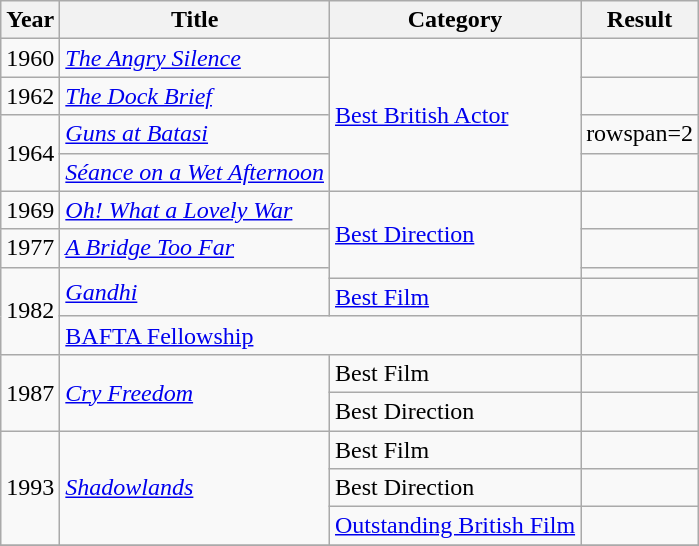<table class="wikitable">
<tr>
<th>Year</th>
<th>Title</th>
<th>Category</th>
<th>Result</th>
</tr>
<tr>
<td>1960</td>
<td><em><a href='#'>The Angry Silence</a></em></td>
<td rowspan=4><a href='#'>Best British Actor</a></td>
<td></td>
</tr>
<tr>
<td>1962</td>
<td><em><a href='#'>The Dock Brief</a></em></td>
<td></td>
</tr>
<tr>
<td rowspan=2>1964</td>
<td><em><a href='#'>Guns at Batasi</a></em></td>
<td>rowspan=2 </td>
</tr>
<tr>
<td><em><a href='#'>Séance on a Wet Afternoon</a></em></td>
</tr>
<tr>
<td>1969</td>
<td><em><a href='#'>Oh! What a Lovely War</a></em></td>
<td rowspan=3><a href='#'>Best Direction</a></td>
<td></td>
</tr>
<tr>
<td>1977</td>
<td><em><a href='#'>A Bridge Too Far</a></em></td>
<td></td>
</tr>
<tr>
<td rowspan=3>1982</td>
<td rowspan=2><em><a href='#'>Gandhi</a></em></td>
<td></td>
</tr>
<tr>
<td><a href='#'>Best Film</a></td>
<td></td>
</tr>
<tr>
<td colspan=2><a href='#'>BAFTA Fellowship</a></td>
<td></td>
</tr>
<tr>
<td rowspan=2>1987</td>
<td rowspan=2><em><a href='#'>Cry Freedom</a></em></td>
<td>Best Film</td>
<td></td>
</tr>
<tr>
<td>Best Direction</td>
<td></td>
</tr>
<tr>
<td rowspan=3>1993</td>
<td rowspan=3><em><a href='#'>Shadowlands</a></em></td>
<td>Best Film</td>
<td></td>
</tr>
<tr>
<td>Best Direction</td>
<td></td>
</tr>
<tr>
<td><a href='#'>Outstanding British Film</a></td>
<td></td>
</tr>
<tr>
</tr>
</table>
